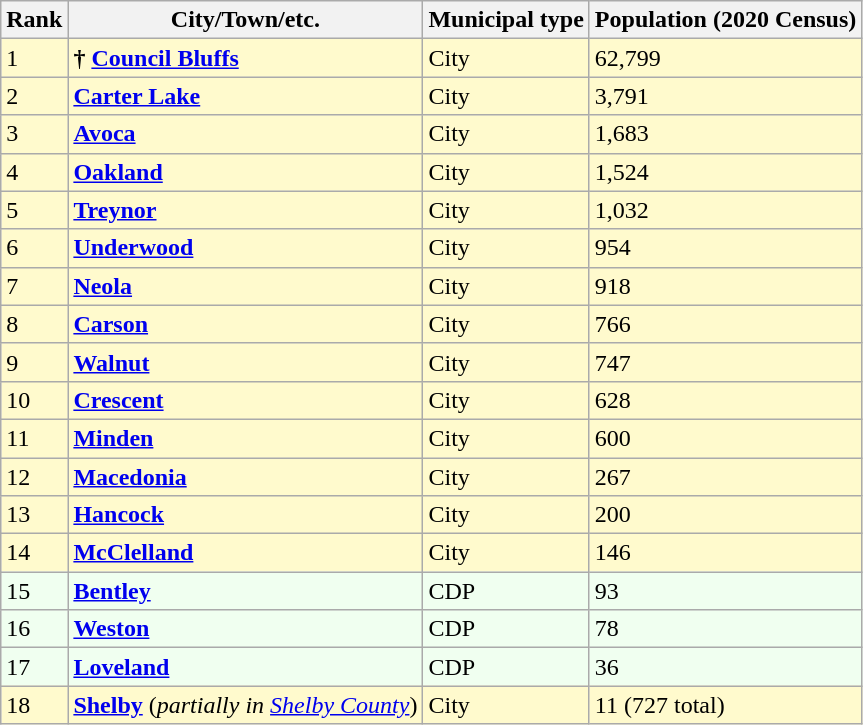<table class="wikitable sortable">
<tr>
<th>Rank</th>
<th>City/Town/etc.</th>
<th>Municipal type</th>
<th>Population (2020 Census)</th>
</tr>
<tr style=background-color:#FFFACD>
<td>1</td>
<td><strong>†</strong> <strong><a href='#'>Council Bluffs</a></strong></td>
<td>City</td>
<td>62,799</td>
</tr>
<tr style=background-color:#FFFACD>
<td>2</td>
<td><strong><a href='#'>Carter Lake</a></strong></td>
<td>City</td>
<td>3,791</td>
</tr>
<tr style=background-color:#FFFACD>
<td>3</td>
<td><strong><a href='#'>Avoca</a></strong></td>
<td>City</td>
<td>1,683</td>
</tr>
<tr style=background-color:#FFFACD>
<td>4</td>
<td><strong><a href='#'>Oakland</a></strong></td>
<td>City</td>
<td>1,524</td>
</tr>
<tr style=background-color:#FFFACD>
<td>5</td>
<td><strong><a href='#'>Treynor</a></strong></td>
<td>City</td>
<td>1,032</td>
</tr>
<tr style=background-color:#FFFACD>
<td>6</td>
<td><strong><a href='#'>Underwood</a></strong></td>
<td>City</td>
<td>954</td>
</tr>
<tr style=background-color:#FFFACD>
<td>7</td>
<td><strong><a href='#'>Neola</a></strong></td>
<td>City</td>
<td>918</td>
</tr>
<tr style=background-color:#FFFACD>
<td>8</td>
<td><strong><a href='#'>Carson</a></strong></td>
<td>City</td>
<td>766</td>
</tr>
<tr style=background-color:#FFFACD>
<td>9</td>
<td><strong><a href='#'>Walnut</a></strong></td>
<td>City</td>
<td>747</td>
</tr>
<tr style=background-color:#FFFACD>
<td>10</td>
<td><strong><a href='#'>Crescent</a></strong></td>
<td>City</td>
<td>628</td>
</tr>
<tr style=background-color:#FFFACD>
<td>11</td>
<td><strong><a href='#'>Minden</a></strong></td>
<td>City</td>
<td>600</td>
</tr>
<tr style=background-color:#FFFACD>
<td>12</td>
<td><strong><a href='#'>Macedonia</a></strong></td>
<td>City</td>
<td>267</td>
</tr>
<tr style=background-color:#FFFACD>
<td>13</td>
<td><strong><a href='#'>Hancock</a></strong></td>
<td>City</td>
<td>200</td>
</tr>
<tr style=background-color:#FFFACD>
<td>14</td>
<td><strong><a href='#'>McClelland</a></strong></td>
<td>City</td>
<td>146</td>
</tr>
<tr style=background-color:#F0FFF0>
<td>15</td>
<td><strong><a href='#'>Bentley</a></strong></td>
<td>CDP</td>
<td>93</td>
</tr>
<tr style=background-color:#F0FFF0>
<td>16</td>
<td><strong><a href='#'>Weston</a></strong></td>
<td>CDP</td>
<td>78</td>
</tr>
<tr style=background-color:#F0FFF0>
<td>17</td>
<td><strong><a href='#'>Loveland</a></strong></td>
<td>CDP</td>
<td>36</td>
</tr>
<tr style=background-color:#FFFACD>
<td>18</td>
<td><strong><a href='#'>Shelby</a></strong> (<em>partially in <a href='#'>Shelby County</a></em>)</td>
<td>City</td>
<td>11 (727 total)</td>
</tr>
</table>
